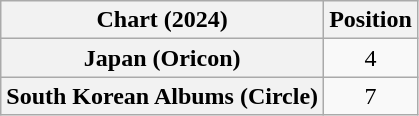<table class="wikitable sortable plainrowheaders" style="text-align:center">
<tr>
<th scope="col">Chart (2024)</th>
<th scope="col">Position</th>
</tr>
<tr>
<th scope="row">Japan (Oricon)</th>
<td>4</td>
</tr>
<tr>
<th scope="row">South Korean Albums (Circle)</th>
<td>7</td>
</tr>
</table>
